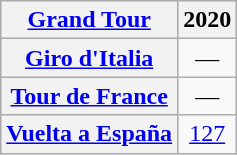<table class="wikitable plainrowheaders">
<tr>
<th scope="col"><a href='#'>Grand Tour</a></th>
<th scope="col">2020</th>
</tr>
<tr style="text-align:center;">
<th scope="row"> <a href='#'>Giro d'Italia</a></th>
<td>—</td>
</tr>
<tr style="text-align:center;">
<th scope="row"> <a href='#'>Tour de France</a></th>
<td>—</td>
</tr>
<tr style="text-align:center;">
<th scope="row"> <a href='#'>Vuelta a España</a></th>
<td><a href='#'>127</a></td>
</tr>
</table>
